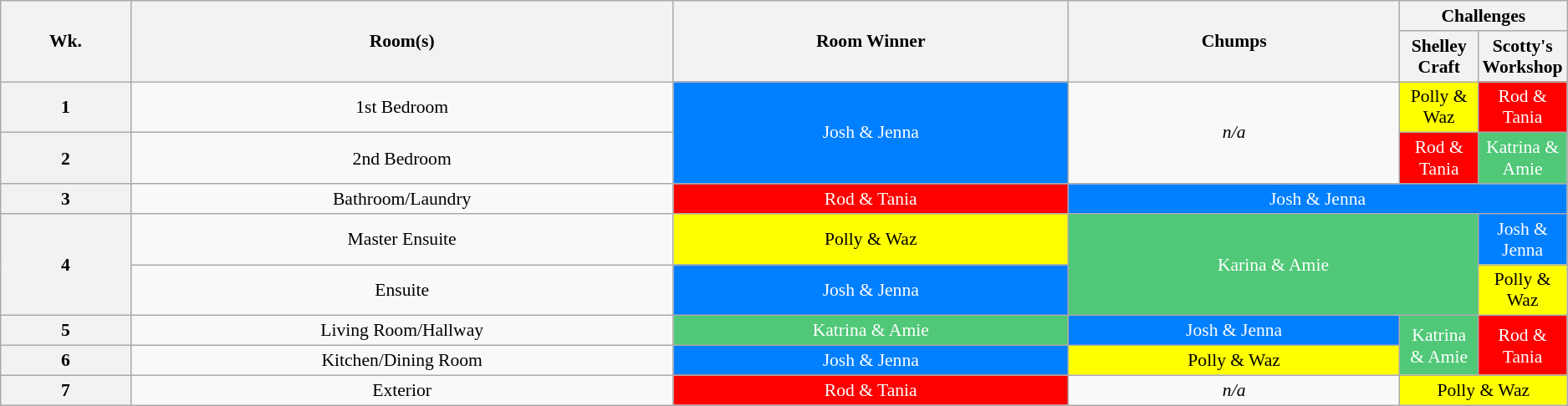<table class="wikitable" style="text-align:center; font-size:90%;">
<tr>
<th rowspan="2">Wk.</th>
<th rowspan="2">Room(s)</th>
<th rowspan="2">Room Winner</th>
<th rowspan="2">Chumps</th>
<th colspan="2">Challenges</th>
</tr>
<tr>
<th style="width:5%;">Shelley Craft</th>
<th style="width:5%;">Scotty's Workshop</th>
</tr>
<tr>
<th>1</th>
<td>1st Bedroom</td>
<td rowspan="2" bgcolor="007FFF" style="color:white;">Josh & Jenna</td>
<td rowspan=2><span><em>n/a</em></span></td>
<td bgcolor="FFFF00">Polly & Waz</td>
<td bgcolor="red" style="color:white;">Rod & Tania</td>
</tr>
<tr>
<th>2</th>
<td>2nd Bedroom</td>
<td bgcolor="red" style="color:white;">Rod & Tania</td>
<td bgcolor="50C878" style="color:white;">Katrina & Amie</td>
</tr>
<tr>
<th>3</th>
<td>Bathroom/Laundry</td>
<td bgcolor="red" style="color:white;">Rod & Tania</td>
<td colspan="3" bgcolor="007FFF" style="color:white;">Josh & Jenna</td>
</tr>
<tr>
<th rowspan="2">4</th>
<td>Master Ensuite</td>
<td bgcolor="FFFF00">Polly & Waz</td>
<td rowspan="2" colspan="2" bgcolor="50C878" style="color:white;">Karina & Amie</td>
<td bgcolor="007FFF" style="color:white;">Josh & Jenna</td>
</tr>
<tr>
<td>Ensuite</td>
<td bgcolor="007FFF" style="color:white;">Josh & Jenna</td>
<td bgcolor="FFFF00">Polly & Waz</td>
</tr>
<tr>
<th>5</th>
<td>Living Room/Hallway</td>
<td bgcolor="50C878" style="color:white;">Katrina & Amie</td>
<td bgcolor="007FFF" style="color:white;">Josh & Jenna</td>
<td rowspan="2" bgcolor="50C878" style="color:white;">Katrina & Amie</td>
<td rowspan="2" bgcolor="red" style="color:white;">Rod & Tania</td>
</tr>
<tr>
<th>6</th>
<td>Kitchen/Dining Room</td>
<td bgcolor="007FFF" style="color:white;">Josh & Jenna</td>
<td bgcolor="FFFF00">Polly & Waz</td>
</tr>
<tr>
<th>7</th>
<td>Exterior</td>
<td bgcolor="red" style="color:white;">Rod & Tania</td>
<td><span><em>n/a</em></span></td>
<td colspan="2" bgcolor="FFFF00">Polly & Waz</td>
</tr>
</table>
